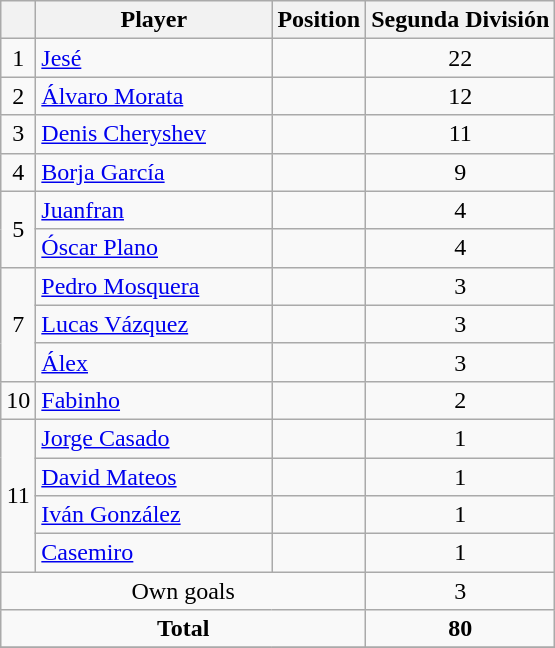<table class="wikitable">
<tr>
<th></th>
<th style="width:150px;">Player</th>
<th>Position</th>
<th>Segunda División</th>
</tr>
<tr>
<td align=center>1</td>
<td> <a href='#'>Jesé</a></td>
<td align=center></td>
<td align=center>22</td>
</tr>
<tr>
<td align=center>2</td>
<td> <a href='#'>Álvaro Morata</a></td>
<td align=center></td>
<td align=center>12</td>
</tr>
<tr>
<td align=center>3</td>
<td> <a href='#'>Denis Cheryshev</a></td>
<td align=center></td>
<td align=center>11</td>
</tr>
<tr>
<td align=center>4</td>
<td> <a href='#'>Borja García</a></td>
<td align=center></td>
<td align=center>9</td>
</tr>
<tr>
<td align=center rowspan=2>5</td>
<td> <a href='#'>Juanfran</a></td>
<td align=center></td>
<td align=center>4</td>
</tr>
<tr>
<td> <a href='#'>Óscar Plano</a></td>
<td align=center></td>
<td align=center>4</td>
</tr>
<tr>
<td align=center rowspan=3>7</td>
<td> <a href='#'>Pedro Mosquera</a></td>
<td align=center></td>
<td align=center>3</td>
</tr>
<tr>
<td> <a href='#'>Lucas Vázquez</a></td>
<td align=center></td>
<td align=center>3</td>
</tr>
<tr>
<td> <a href='#'>Álex</a></td>
<td align=center></td>
<td align=center>3</td>
</tr>
<tr>
<td align=center>10</td>
<td> <a href='#'>Fabinho</a></td>
<td align=center></td>
<td align=center>2</td>
</tr>
<tr>
<td align=center rowspan=4>11</td>
<td> <a href='#'>Jorge Casado</a></td>
<td align=center></td>
<td align=center>1</td>
</tr>
<tr>
<td> <a href='#'>David Mateos</a></td>
<td align=center></td>
<td align=center>1</td>
</tr>
<tr>
<td> <a href='#'>Iván González</a></td>
<td align=center></td>
<td align=center>1</td>
</tr>
<tr>
<td> <a href='#'>Casemiro</a></td>
<td align=center></td>
<td align=center>1</td>
</tr>
<tr>
<td align=center colspan=3>Own goals</td>
<td align=center>3</td>
</tr>
<tr>
<td align=center colspan=3><strong>Total</strong></td>
<td align=center><strong>80</strong></td>
</tr>
<tr>
</tr>
</table>
